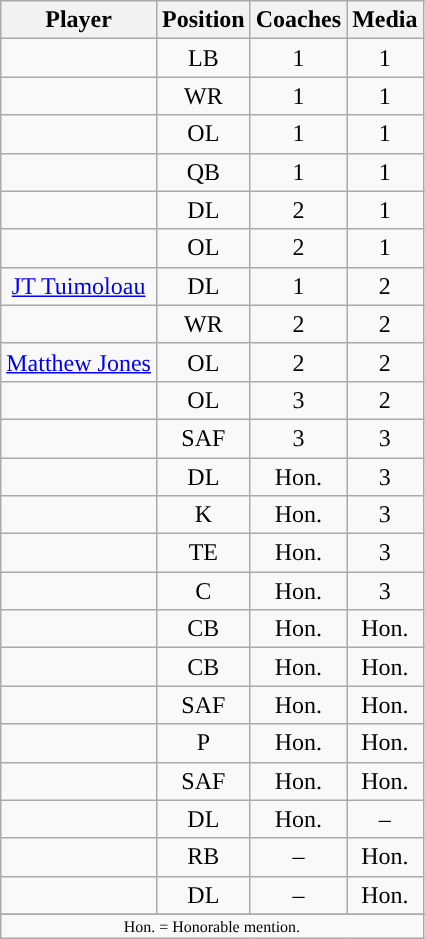<table class="wikitable sortable sortable" style="text-align: center">
<tr align=center>
<th>Player</th>
<th>Position</th>
<th>Coaches</th>
<th>Media</th>
</tr>
<tr>
<td></td>
<td>LB</td>
<td>1</td>
<td>1</td>
</tr>
<tr>
<td></td>
<td>WR</td>
<td>1</td>
<td>1</td>
</tr>
<tr>
<td></td>
<td>OL</td>
<td>1</td>
<td>1</td>
</tr>
<tr>
<td></td>
<td>QB</td>
<td>1</td>
<td>1</td>
</tr>
<tr>
<td></td>
<td>DL</td>
<td>2</td>
<td>1</td>
</tr>
<tr>
<td></td>
<td>OL</td>
<td>2</td>
<td>1</td>
</tr>
<tr>
<td><a href='#'>JT Tuimoloau</a></td>
<td>DL</td>
<td>1</td>
<td>2</td>
</tr>
<tr>
<td></td>
<td>WR</td>
<td>2</td>
<td>2</td>
</tr>
<tr>
<td><a href='#'>Matthew Jones</a></td>
<td>OL</td>
<td>2</td>
<td>2</td>
</tr>
<tr>
<td></td>
<td>OL</td>
<td>3</td>
<td>2</td>
</tr>
<tr>
<td></td>
<td>SAF</td>
<td>3</td>
<td>3</td>
</tr>
<tr>
<td></td>
<td>DL</td>
<td data-sort-value="3">Hon.</td>
<td>3</td>
</tr>
<tr>
<td></td>
<td>K</td>
<td data-sort-value="3">Hon.</td>
<td>3</td>
</tr>
<tr>
<td></td>
<td>TE</td>
<td data-sort-value="3">Hon.</td>
<td>3</td>
</tr>
<tr>
<td></td>
<td>C</td>
<td data-sort-value="3">Hon.</td>
<td>3</td>
</tr>
<tr>
<td></td>
<td>CB</td>
<td data-sort-value="4">Hon.</td>
<td data-sort-value="4">Hon.</td>
</tr>
<tr>
<td></td>
<td>CB</td>
<td data-sort-value="4">Hon.</td>
<td data-sort-value="4">Hon.</td>
</tr>
<tr>
<td></td>
<td>SAF</td>
<td data-sort-value="4">Hon.</td>
<td data-sort-value="4">Hon.</td>
</tr>
<tr>
<td></td>
<td>P</td>
<td data-sort-value="4">Hon.</td>
<td data-sort-value="4">Hon.</td>
</tr>
<tr>
<td></td>
<td>SAF</td>
<td data-sort-value="4">Hon.</td>
<td data-sort-value="4">Hon.</td>
</tr>
<tr>
<td></td>
<td>DL</td>
<td data-sort-value="4">Hon.</td>
<td>–</td>
</tr>
<tr>
<td></td>
<td>RB</td>
<td>–</td>
<td data-sort-value="4">Hon.</td>
</tr>
<tr>
<td></td>
<td>DL</td>
<td>–</td>
<td data-sort-value="4">Hon.</td>
</tr>
<tr>
</tr>
<tr class="sortbottom">
<td colspan="4"  style="font-size:8pt; text-align:center;">Hon. = Honorable mention.</td>
</tr>
</table>
